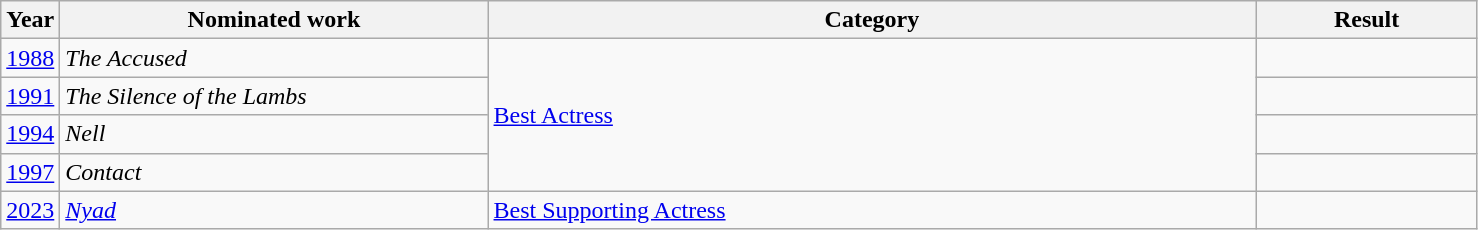<table class=wikitable>
<tr>
<th width=4%>Year</th>
<th width=29%>Nominated work</th>
<th width=52%>Category</th>
<th width=15%>Result</th>
</tr>
<tr>
<td align=center><a href='#'>1988</a></td>
<td><em>The Accused</em></td>
<td rowspan=4><a href='#'>Best Actress</a></td>
<td></td>
</tr>
<tr>
<td align=center><a href='#'>1991</a></td>
<td><em>The Silence of the Lambs</em></td>
<td></td>
</tr>
<tr>
<td align=center><a href='#'>1994</a></td>
<td><em>Nell</em></td>
<td></td>
</tr>
<tr>
<td><a href='#'>1997</a></td>
<td><em>Contact</em></td>
<td></td>
</tr>
<tr>
<td align=center><a href='#'>2023</a></td>
<td><em><a href='#'>Nyad</a></em></td>
<td><a href='#'>Best Supporting Actress</a></td>
<td></td>
</tr>
</table>
